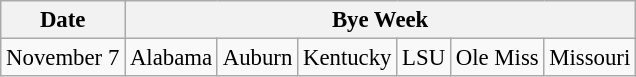<table class="wikitable" style="font-size:95%;">
<tr>
<th>Date</th>
<th colspan="6">Bye Week</th>
</tr>
<tr>
<td>November 7</td>
<td>Alabama</td>
<td>Auburn</td>
<td>Kentucky</td>
<td>LSU</td>
<td>Ole Miss</td>
<td>Missouri</td>
</tr>
</table>
